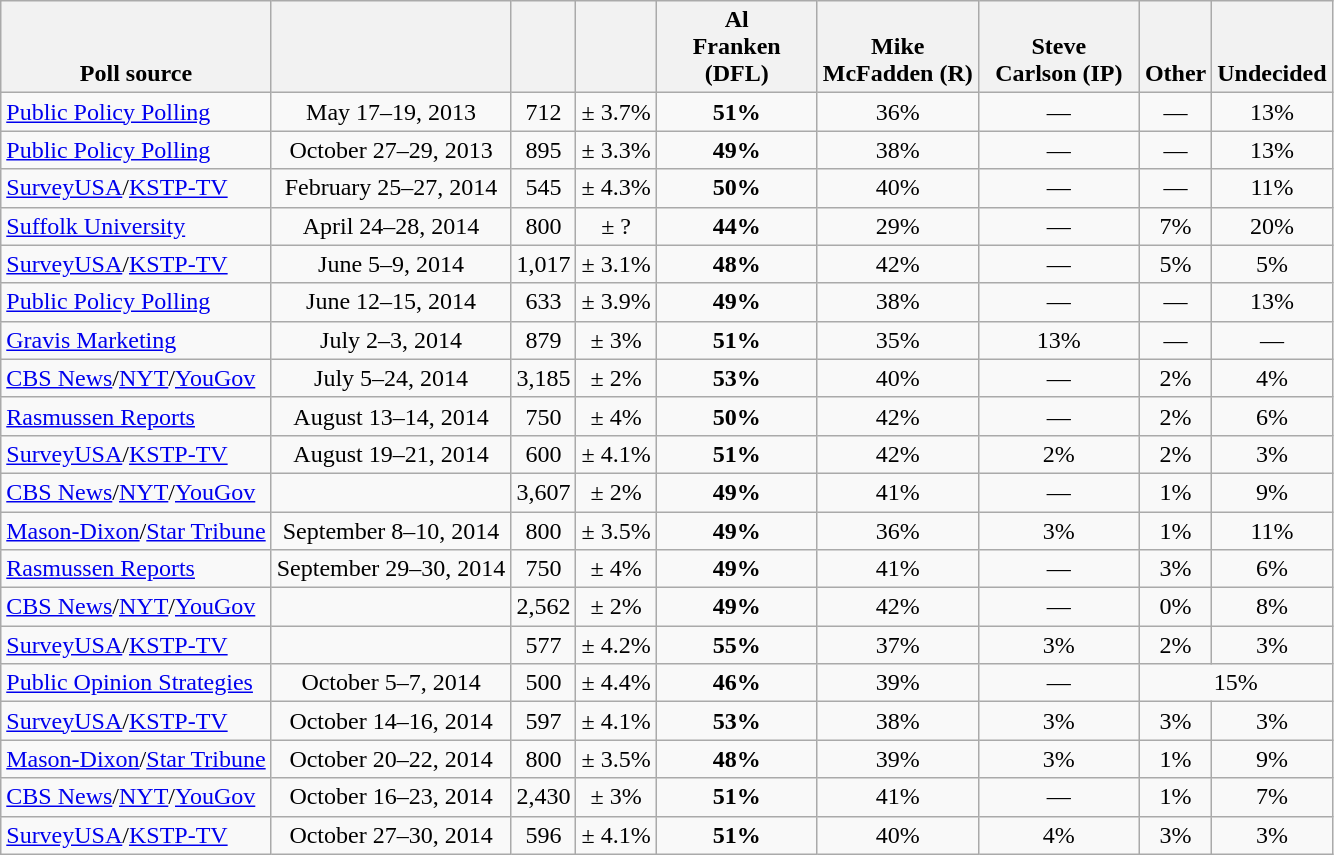<table class="wikitable" style="text-align:center">
<tr valign= bottom>
<th>Poll source</th>
<th></th>
<th></th>
<th></th>
<th style="width:100px;">Al<br>Franken (DFL)</th>
<th style="width:100px;">Mike<br>McFadden (R)</th>
<th style="width:100px;">Steve<br>Carlson (IP)</th>
<th>Other</th>
<th>Undecided</th>
</tr>
<tr>
<td align=left><a href='#'>Public Policy Polling</a></td>
<td>May 17–19, 2013</td>
<td>712</td>
<td>± 3.7%</td>
<td><strong>51%</strong></td>
<td>36%</td>
<td>—</td>
<td>—</td>
<td>13%</td>
</tr>
<tr>
<td align=left><a href='#'>Public Policy Polling</a></td>
<td>October 27–29, 2013</td>
<td>895</td>
<td>± 3.3%</td>
<td><strong>49%</strong></td>
<td>38%</td>
<td>—</td>
<td>—</td>
<td>13%</td>
</tr>
<tr>
<td align=left><a href='#'>SurveyUSA</a>/<a href='#'>KSTP-TV</a></td>
<td>February 25–27, 2014</td>
<td>545</td>
<td>± 4.3%</td>
<td><strong>50%</strong></td>
<td>40%</td>
<td>—</td>
<td>—</td>
<td>11%</td>
</tr>
<tr>
<td align=left><a href='#'>Suffolk University</a></td>
<td>April 24–28, 2014</td>
<td>800</td>
<td>± ?</td>
<td><strong>44%</strong></td>
<td>29%</td>
<td>—</td>
<td>7%</td>
<td>20%</td>
</tr>
<tr>
<td align=left><a href='#'>SurveyUSA</a>/<a href='#'>KSTP-TV</a></td>
<td>June 5–9, 2014</td>
<td>1,017</td>
<td>± 3.1%</td>
<td><strong>48%</strong></td>
<td>42%</td>
<td>—</td>
<td>5%</td>
<td>5%</td>
</tr>
<tr>
<td align=left><a href='#'>Public Policy Polling</a></td>
<td>June 12–15, 2014</td>
<td>633</td>
<td>± 3.9%</td>
<td><strong>49%</strong></td>
<td>38%</td>
<td>—</td>
<td>—</td>
<td>13%</td>
</tr>
<tr>
<td align=left><a href='#'>Gravis Marketing</a></td>
<td>July 2–3, 2014</td>
<td>879</td>
<td>± 3%</td>
<td><strong>51%</strong></td>
<td>35%</td>
<td>13%</td>
<td>—</td>
<td>—</td>
</tr>
<tr>
<td align=left><a href='#'>CBS News</a>/<a href='#'>NYT</a>/<a href='#'>YouGov</a></td>
<td>July 5–24, 2014</td>
<td>3,185</td>
<td>± 2%</td>
<td><strong>53%</strong></td>
<td>40%</td>
<td>—</td>
<td>2%</td>
<td>4%</td>
</tr>
<tr>
<td align=left><a href='#'>Rasmussen Reports</a></td>
<td>August 13–14, 2014</td>
<td>750</td>
<td>± 4%</td>
<td><strong>50%</strong></td>
<td>42%</td>
<td>—</td>
<td>2%</td>
<td>6%</td>
</tr>
<tr>
<td align=left><a href='#'>SurveyUSA</a>/<a href='#'>KSTP-TV</a></td>
<td>August 19–21, 2014</td>
<td>600</td>
<td>± 4.1%</td>
<td><strong>51%</strong></td>
<td>42%</td>
<td>2%</td>
<td>2%</td>
<td>3%</td>
</tr>
<tr>
<td align=left><a href='#'>CBS News</a>/<a href='#'>NYT</a>/<a href='#'>YouGov</a></td>
<td></td>
<td>3,607</td>
<td>± 2%</td>
<td><strong>49%</strong></td>
<td>41%</td>
<td>—</td>
<td>1%</td>
<td>9%</td>
</tr>
<tr>
<td align=left><a href='#'>Mason-Dixon</a>/<a href='#'>Star Tribune</a></td>
<td>September 8–10, 2014</td>
<td>800</td>
<td>± 3.5%</td>
<td><strong>49%</strong></td>
<td>36%</td>
<td>3%</td>
<td>1%</td>
<td>11%</td>
</tr>
<tr>
<td align=left><a href='#'>Rasmussen Reports</a></td>
<td>September 29–30, 2014</td>
<td>750</td>
<td>± 4%</td>
<td><strong>49%</strong></td>
<td>41%</td>
<td>—</td>
<td>3%</td>
<td>6%</td>
</tr>
<tr>
<td align=left><a href='#'>CBS News</a>/<a href='#'>NYT</a>/<a href='#'>YouGov</a></td>
<td></td>
<td>2,562</td>
<td>± 2%</td>
<td><strong>49%</strong></td>
<td>42%</td>
<td>—</td>
<td>0%</td>
<td>8%</td>
</tr>
<tr>
<td align=left><a href='#'>SurveyUSA</a>/<a href='#'>KSTP-TV</a></td>
<td></td>
<td>577</td>
<td>± 4.2%</td>
<td><strong>55%</strong></td>
<td>37%</td>
<td>3%</td>
<td>2%</td>
<td>3%</td>
</tr>
<tr>
<td align=left><a href='#'>Public Opinion Strategies</a></td>
<td>October 5–7, 2014</td>
<td>500</td>
<td>± 4.4%</td>
<td><strong>46%</strong></td>
<td>39%</td>
<td>—</td>
<td colspan=2>15%</td>
</tr>
<tr>
<td align=left><a href='#'>SurveyUSA</a>/<a href='#'>KSTP-TV</a></td>
<td>October 14–16, 2014</td>
<td>597</td>
<td>± 4.1%</td>
<td><strong>53%</strong></td>
<td>38%</td>
<td>3%</td>
<td>3%</td>
<td>3%</td>
</tr>
<tr>
<td align=left><a href='#'>Mason-Dixon</a>/<a href='#'>Star Tribune</a></td>
<td>October 20–22, 2014</td>
<td>800</td>
<td>± 3.5%</td>
<td><strong>48%</strong></td>
<td>39%</td>
<td>3%</td>
<td>1%</td>
<td>9%</td>
</tr>
<tr>
<td align=left><a href='#'>CBS News</a>/<a href='#'>NYT</a>/<a href='#'>YouGov</a></td>
<td>October 16–23, 2014</td>
<td>2,430</td>
<td>± 3%</td>
<td><strong>51%</strong></td>
<td>41%</td>
<td>—</td>
<td>1%</td>
<td>7%</td>
</tr>
<tr>
<td align=left><a href='#'>SurveyUSA</a>/<a href='#'>KSTP-TV</a></td>
<td>October 27–30, 2014</td>
<td>596</td>
<td>± 4.1%</td>
<td><strong>51%</strong></td>
<td>40%</td>
<td>4%</td>
<td>3%</td>
<td>3%</td>
</tr>
</table>
